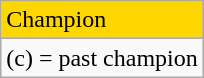<table class="wikitable">
<tr style="background:gold">
<td>Champion</td>
</tr>
<tr>
<td>(c) = past champion</td>
</tr>
</table>
